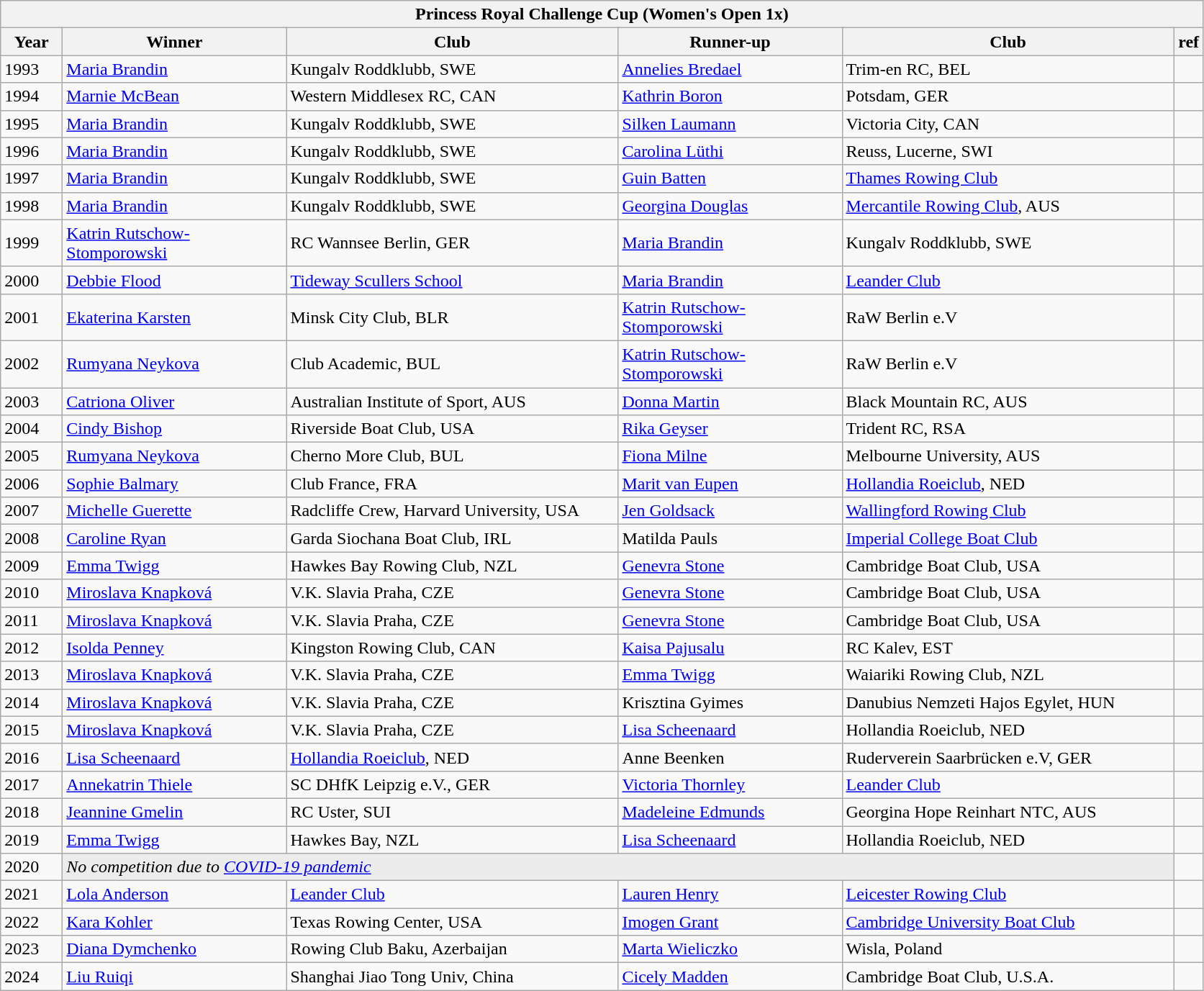<table class="wikitable">
<tr>
<th colspan=6>Princess Royal Challenge Cup (Women's Open 1x)</th>
</tr>
<tr>
<th width=50>Year</th>
<th width=200>Winner</th>
<th width=300>Club</th>
<th width=200>Runner-up</th>
<th width=300>Club</th>
<th width=20>ref</th>
</tr>
<tr>
<td>1993</td>
<td><a href='#'>Maria Brandin</a></td>
<td>Kungalv Roddklubb, SWE</td>
<td><a href='#'>Annelies Bredael</a></td>
<td>Trim-en RC, BEL</td>
<td></td>
</tr>
<tr>
<td>1994</td>
<td><a href='#'>Marnie McBean</a></td>
<td>Western Middlesex RC, CAN</td>
<td><a href='#'>Kathrin Boron</a></td>
<td>Potsdam, GER</td>
<td></td>
</tr>
<tr>
<td>1995</td>
<td><a href='#'>Maria Brandin</a></td>
<td>Kungalv Roddklubb, SWE</td>
<td><a href='#'>Silken Laumann</a></td>
<td>Victoria City, CAN</td>
<td></td>
</tr>
<tr>
<td>1996</td>
<td><a href='#'>Maria Brandin</a></td>
<td>Kungalv Roddklubb, SWE</td>
<td><a href='#'>Carolina Lüthi</a></td>
<td>Reuss, Lucerne, SWI</td>
<td></td>
</tr>
<tr>
<td>1997</td>
<td><a href='#'>Maria Brandin</a></td>
<td>Kungalv Roddklubb, SWE</td>
<td><a href='#'>Guin Batten</a></td>
<td><a href='#'>Thames Rowing Club</a></td>
<td></td>
</tr>
<tr>
<td>1998</td>
<td><a href='#'>Maria Brandin</a></td>
<td>Kungalv Roddklubb, SWE</td>
<td><a href='#'>Georgina Douglas</a></td>
<td><a href='#'>Mercantile Rowing Club</a>, AUS</td>
<td></td>
</tr>
<tr>
<td>1999</td>
<td><a href='#'>Katrin Rutschow-Stomporowski</a></td>
<td>RC Wannsee Berlin, GER</td>
<td><a href='#'>Maria Brandin</a></td>
<td>Kungalv Roddklubb, SWE</td>
<td></td>
</tr>
<tr>
<td>2000</td>
<td><a href='#'>Debbie Flood</a></td>
<td><a href='#'>Tideway Scullers School</a></td>
<td><a href='#'>Maria Brandin</a></td>
<td><a href='#'>Leander Club</a></td>
<td></td>
</tr>
<tr>
<td>2001</td>
<td><a href='#'>Ekaterina Karsten</a></td>
<td>Minsk City Club, BLR</td>
<td><a href='#'>Katrin Rutschow-Stomporowski</a></td>
<td>RaW Berlin e.V</td>
<td></td>
</tr>
<tr>
<td>2002</td>
<td><a href='#'>Rumyana Neykova</a></td>
<td>Club Academic, BUL</td>
<td><a href='#'>Katrin Rutschow-Stomporowski</a></td>
<td>RaW Berlin e.V</td>
<td></td>
</tr>
<tr>
<td>2003</td>
<td><a href='#'>Catriona Oliver</a></td>
<td>Australian Institute of Sport, AUS</td>
<td><a href='#'>Donna Martin</a></td>
<td>Black Mountain RC, AUS</td>
<td></td>
</tr>
<tr>
<td>2004</td>
<td><a href='#'>Cindy Bishop</a></td>
<td>Riverside Boat Club, USA</td>
<td><a href='#'>Rika Geyser</a></td>
<td>Trident RC, RSA</td>
<td></td>
</tr>
<tr>
<td>2005</td>
<td><a href='#'>Rumyana Neykova</a></td>
<td>Cherno More Club, BUL</td>
<td><a href='#'>Fiona Milne</a></td>
<td>Melbourne University, AUS</td>
<td></td>
</tr>
<tr>
<td>2006</td>
<td><a href='#'>Sophie Balmary</a></td>
<td>Club France, FRA</td>
<td><a href='#'>Marit van Eupen</a></td>
<td><a href='#'>Hollandia Roeiclub</a>, NED</td>
<td></td>
</tr>
<tr>
<td>2007</td>
<td><a href='#'>Michelle Guerette</a></td>
<td>Radcliffe Crew, Harvard University, USA</td>
<td><a href='#'>Jen Goldsack</a></td>
<td><a href='#'>Wallingford Rowing Club</a></td>
<td></td>
</tr>
<tr>
<td>2008</td>
<td><a href='#'>Caroline Ryan</a></td>
<td>Garda Siochana Boat Club, IRL</td>
<td>Matilda Pauls</td>
<td><a href='#'>Imperial College Boat Club</a></td>
<td></td>
</tr>
<tr>
<td>2009</td>
<td><a href='#'>Emma Twigg</a></td>
<td>Hawkes Bay Rowing Club, NZL</td>
<td><a href='#'>Genevra Stone</a></td>
<td>Cambridge Boat Club, USA</td>
<td></td>
</tr>
<tr>
<td>2010</td>
<td><a href='#'>Miroslava Knapková</a></td>
<td>V.K. Slavia Praha, CZE</td>
<td><a href='#'>Genevra Stone</a></td>
<td>Cambridge Boat Club, USA</td>
<td></td>
</tr>
<tr>
<td>2011</td>
<td><a href='#'>Miroslava Knapková</a></td>
<td>V.K. Slavia Praha, CZE</td>
<td><a href='#'>Genevra Stone</a></td>
<td>Cambridge Boat Club, USA</td>
<td></td>
</tr>
<tr>
<td>2012</td>
<td><a href='#'>Isolda Penney</a></td>
<td>Kingston Rowing Club, CAN</td>
<td><a href='#'>Kaisa Pajusalu</a></td>
<td>RC Kalev, EST</td>
<td></td>
</tr>
<tr>
<td>2013</td>
<td><a href='#'>Miroslava Knapková</a></td>
<td>V.K. Slavia Praha, CZE</td>
<td><a href='#'>Emma Twigg</a></td>
<td>Waiariki Rowing Club, NZL</td>
<td></td>
</tr>
<tr>
<td>2014</td>
<td><a href='#'>Miroslava Knapková</a></td>
<td>V.K. Slavia Praha, CZE</td>
<td>Krisztina Gyimes</td>
<td>Danubius Nemzeti Hajos Egylet, HUN</td>
<td></td>
</tr>
<tr>
<td>2015</td>
<td><a href='#'>Miroslava Knapková</a></td>
<td>V.K. Slavia Praha, CZE</td>
<td><a href='#'>Lisa Scheenaard</a></td>
<td>Hollandia Roeiclub, NED</td>
<td></td>
</tr>
<tr>
<td>2016</td>
<td><a href='#'>Lisa Scheenaard</a></td>
<td><a href='#'>Hollandia Roeiclub</a>, NED</td>
<td>Anne Beenken</td>
<td>Ruderverein Saarbrücken e.V, GER</td>
<td></td>
</tr>
<tr>
<td>2017</td>
<td><a href='#'>Annekatrin Thiele</a></td>
<td>SC DHfK Leipzig e.V., GER</td>
<td><a href='#'>Victoria Thornley</a></td>
<td><a href='#'>Leander Club</a></td>
<td></td>
</tr>
<tr>
<td>2018</td>
<td><a href='#'>Jeannine Gmelin</a></td>
<td>RC Uster, SUI</td>
<td><a href='#'>Madeleine Edmunds</a></td>
<td>Georgina Hope Reinhart NTC, AUS</td>
<td></td>
</tr>
<tr>
<td>2019</td>
<td><a href='#'>Emma Twigg</a></td>
<td>Hawkes Bay, NZL</td>
<td><a href='#'>Lisa Scheenaard</a></td>
<td>Hollandia Roeiclub, NED</td>
<td></td>
</tr>
<tr>
<td>2020</td>
<td colspan=4 bgcolor="ececec"><em>No competition due to <a href='#'>COVID-19 pandemic</a></em></td>
<td></td>
</tr>
<tr>
<td>2021</td>
<td><a href='#'>Lola Anderson</a></td>
<td><a href='#'>Leander Club</a></td>
<td><a href='#'>Lauren Henry</a></td>
<td><a href='#'>Leicester Rowing Club</a></td>
<td></td>
</tr>
<tr>
<td>2022</td>
<td><a href='#'>Kara Kohler</a></td>
<td>Texas Rowing Center, USA</td>
<td><a href='#'>Imogen Grant</a></td>
<td><a href='#'>Cambridge University Boat Club</a></td>
<td></td>
</tr>
<tr>
<td>2023</td>
<td><a href='#'>Diana Dymchenko</a></td>
<td>Rowing Club Baku, Azerbaijan</td>
<td><a href='#'>Marta Wieliczko</a></td>
<td>Wisla, Poland</td>
<td></td>
</tr>
<tr>
<td>2024</td>
<td><a href='#'>Liu Ruiqi</a></td>
<td>Shanghai Jiao Tong Univ, China</td>
<td><a href='#'>Cicely Madden</a></td>
<td>Cambridge Boat Club, U.S.A.</td>
<td></td>
</tr>
</table>
